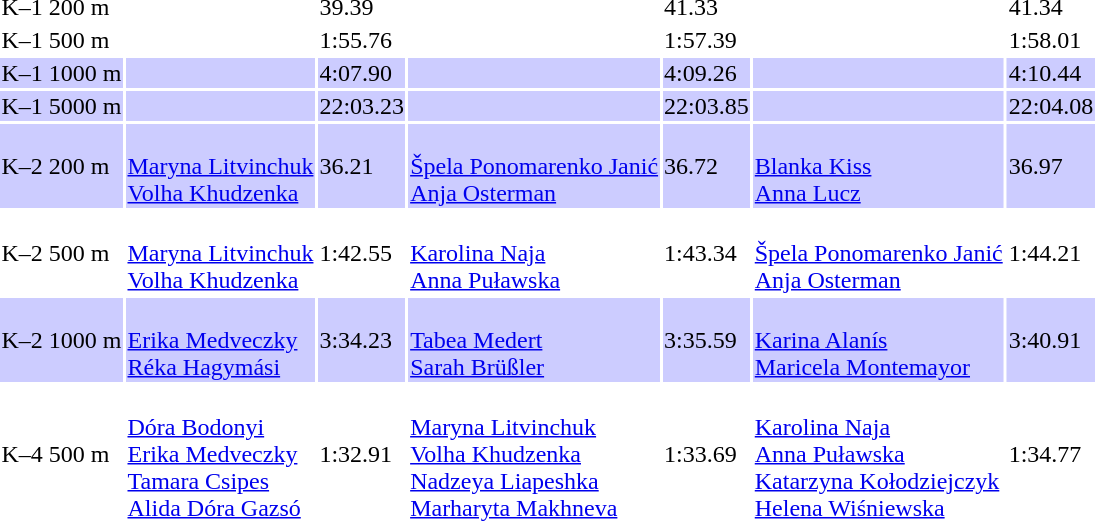<table>
<tr>
<td rowspan=2>K–1 200 m<br></td>
<td rowspan=2></td>
<td rowspan=2>39.39</td>
<td rowspan=2></td>
<td rowspan=2>41.33</td>
<td></td>
<td rowspan=2>41.34</td>
</tr>
<tr>
<td></td>
</tr>
<tr>
<td>K–1 500 m<br></td>
<td></td>
<td>1:55.76</td>
<td></td>
<td>1:57.39</td>
<td></td>
<td>1:58.01</td>
</tr>
<tr bgcolor=ccccff>
<td>K–1 1000 m<br></td>
<td></td>
<td>4:07.90</td>
<td></td>
<td>4:09.26</td>
<td></td>
<td>4:10.44</td>
</tr>
<tr bgcolor=ccccff>
<td>K–1 5000 m<br></td>
<td></td>
<td>22:03.23</td>
<td></td>
<td>22:03.85</td>
<td></td>
<td>22:04.08</td>
</tr>
<tr bgcolor=ccccff>
<td>K–2 200 m<br></td>
<td><br><a href='#'>Maryna Litvinchuk</a><br><a href='#'>Volha Khudzenka</a></td>
<td>36.21</td>
<td><br><a href='#'>Špela Ponomarenko Janić</a><br><a href='#'>Anja Osterman</a></td>
<td>36.72</td>
<td><br><a href='#'>Blanka Kiss</a><br><a href='#'>Anna Lucz</a></td>
<td>36.97</td>
</tr>
<tr>
<td>K–2 500 m<br></td>
<td><br><a href='#'>Maryna Litvinchuk</a><br><a href='#'>Volha Khudzenka</a></td>
<td>1:42.55</td>
<td><br><a href='#'>Karolina Naja</a><br><a href='#'>Anna Puławska</a></td>
<td>1:43.34</td>
<td><br><a href='#'>Špela Ponomarenko Janić</a><br><a href='#'>Anja Osterman</a></td>
<td>1:44.21</td>
</tr>
<tr bgcolor=ccccff>
<td>K–2 1000 m<br></td>
<td><br><a href='#'>Erika Medveczky</a><br><a href='#'>Réka Hagymási</a></td>
<td>3:34.23</td>
<td><br><a href='#'>Tabea Medert</a><br><a href='#'>Sarah Brüßler</a></td>
<td>3:35.59</td>
<td><br><a href='#'>Karina Alanís</a><br><a href='#'>Maricela Montemayor</a></td>
<td>3:40.91</td>
</tr>
<tr>
<td>K–4 500 m<br></td>
<td><br><a href='#'>Dóra Bodonyi</a><br><a href='#'>Erika Medveczky</a><br><a href='#'>Tamara Csipes</a><br><a href='#'>Alida Dóra Gazsó</a></td>
<td>1:32.91</td>
<td><br><a href='#'>Maryna Litvinchuk</a><br><a href='#'>Volha Khudzenka</a><br><a href='#'>Nadzeya Liapeshka</a><br><a href='#'>Marharyta Makhneva</a></td>
<td>1:33.69</td>
<td><br><a href='#'>Karolina Naja</a><br><a href='#'>Anna Puławska</a><br><a href='#'>Katarzyna Kołodziejczyk</a><br><a href='#'>Helena Wiśniewska</a></td>
<td>1:34.77</td>
</tr>
</table>
